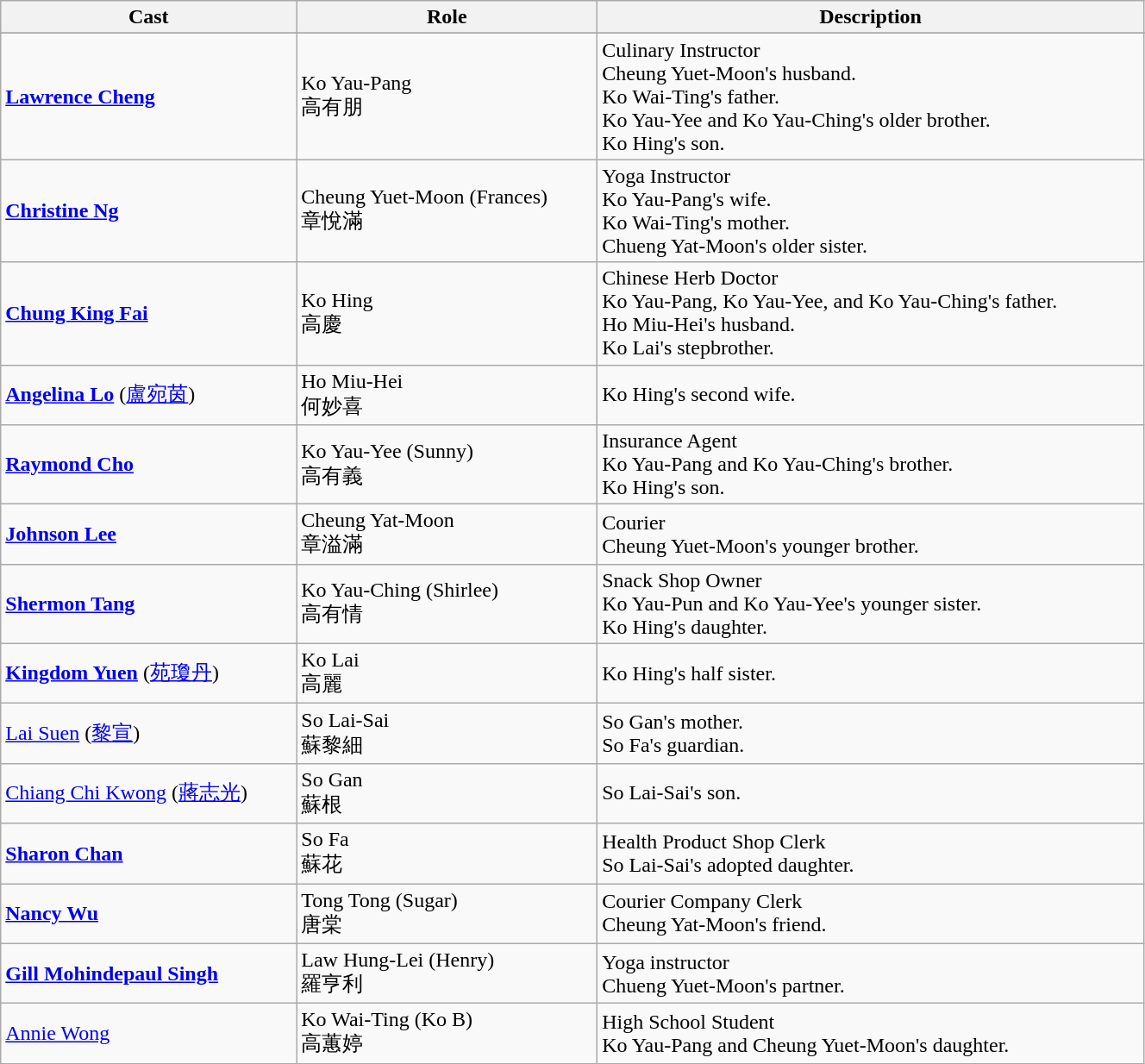<table class="wikitable" width="70%">
<tr>
<th>Cast</th>
<th>Role</th>
<th>Description</th>
</tr>
<tr>
</tr>
<tr>
<td><strong><a href='#'>Lawrence Cheng</a></strong></td>
<td>Ko Yau-Pang <br> 高有朋</td>
<td>Culinary Instructor <br> Cheung Yuet-Moon's husband. <br> Ko Wai-Ting's father. <br> Ko Yau-Yee and Ko Yau-Ching's older brother. <br> Ko Hing's son.</td>
</tr>
<tr>
<td><strong><a href='#'>Christine Ng</a></strong></td>
<td>Cheung Yuet-Moon (Frances) <br> 章悅滿</td>
<td>Yoga Instructor <br> Ko Yau-Pang's wife. <br> Ko Wai-Ting's mother. <br> Chueng Yat-Moon's older sister.</td>
</tr>
<tr>
<td><strong><a href='#'>Chung King Fai</a></strong></td>
<td>Ko Hing <br> 高慶</td>
<td>Chinese Herb Doctor <br> Ko Yau-Pang, Ko Yau-Yee, and Ko Yau-Ching's father. <br> Ho Miu-Hei's husband. <br> Ko Lai's stepbrother.</td>
</tr>
<tr>
<td><strong><a href='#'>Angelina Lo</a></strong> (<a href='#'>盧宛茵</a>)</td>
<td>Ho Miu-Hei <br> 何妙喜</td>
<td>Ko Hing's second wife.</td>
</tr>
<tr>
<td><strong><a href='#'>Raymond Cho</a></strong></td>
<td>Ko Yau-Yee (Sunny) <br> 高有義</td>
<td>Insurance Agent <br> Ko Yau-Pang and Ko Yau-Ching's brother. <br> Ko Hing's son.</td>
</tr>
<tr>
<td><strong><a href='#'>Johnson Lee</a></strong></td>
<td>Cheung Yat-Moon <br> 章溢滿</td>
<td>Courier <br> Cheung Yuet-Moon's younger brother.</td>
</tr>
<tr>
<td><strong><a href='#'>Shermon Tang</a></strong></td>
<td>Ko Yau-Ching (Shirlee) <br> 高有情</td>
<td>Snack Shop Owner <br> Ko Yau-Pun and Ko Yau-Yee's younger sister. <br> Ko Hing's daughter.</td>
</tr>
<tr>
<td><strong><a href='#'>Kingdom Yuen</a></strong> (<a href='#'>苑瓊丹</a>)</td>
<td>Ko Lai <br> 高麗</td>
<td>Ko Hing's half sister.</td>
</tr>
<tr>
<td><a href='#'>Lai Suen</a> (<a href='#'>黎宣</a>)</td>
<td>So Lai-Sai <br> 蘇黎細</td>
<td>So Gan's mother. <br> So Fa's guardian.</td>
</tr>
<tr>
<td><a href='#'>Chiang Chi Kwong</a> (<a href='#'>蔣志光</a>)</td>
<td>So Gan <br> 蘇根</td>
<td>So Lai-Sai's son.</td>
</tr>
<tr>
<td><strong><a href='#'>Sharon Chan</a></strong></td>
<td>So Fa <br> 蘇花</td>
<td>Health Product Shop Clerk <br> So Lai-Sai's adopted daughter.</td>
</tr>
<tr>
<td><strong><a href='#'>Nancy Wu</a></strong></td>
<td>Tong Tong (Sugar) <br> 唐棠</td>
<td>Courier Company Clerk <br> Cheung Yat-Moon's friend.</td>
</tr>
<tr>
<td><strong><a href='#'>Gill Mohindepaul Singh</a></strong></td>
<td>Law Hung-Lei (Henry) <br> 羅亨利</td>
<td>Yoga instructor <br> Chueng Yuet-Moon's partner.</td>
</tr>
<tr>
<td><a href='#'>Annie Wong</a></td>
<td>Ko Wai-Ting (Ko B) <br> 高蕙婷</td>
<td>High School Student <br> Ko Yau-Pang and Cheung Yuet-Moon's daughter.</td>
</tr>
</table>
